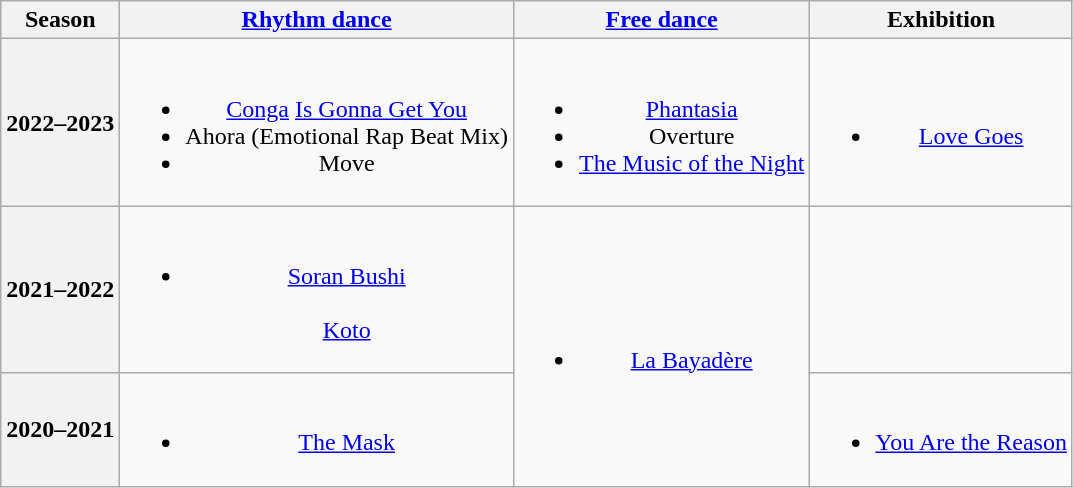<table class="wikitable" style="text-align:center">
<tr>
<th>Season</th>
<th><a href='#'>Rhythm dance</a></th>
<th><a href='#'>Free dance</a></th>
<th>Exhibition</th>
</tr>
<tr>
<th>2022–2023 <br> </th>
<td><br><ul><li><a href='#'>Conga</a> <a href='#'>Is Gonna Get You</a> <br></li><li>Ahora (Emotional Rap Beat Mix) <br></li><li>Move <br> </li></ul></td>
<td><br><ul><li><a href='#'>Phantasia</a> <br> </li><li>Overture</li><li><a href='#'>The Music of the Night</a> <br> </li></ul></td>
<td><br><ul><li><a href='#'>Love Goes</a> <br></li></ul></td>
</tr>
<tr>
<th>2021–2022 <br> </th>
<td><br><ul><li><a href='#'>Soran Bushi</a> <br>  <br> <a href='#'>Koto</a> <br></li></ul></td>
<td rowspan=2><br><ul><li><a href='#'>La Bayadère</a> <br></li></ul></td>
<td></td>
</tr>
<tr>
<th>2020–2021 <br> </th>
<td><br><ul><li><a href='#'>The Mask</a> <br></li></ul></td>
<td><br><ul><li><a href='#'>You Are the Reason</a> <br></li></ul></td>
</tr>
</table>
